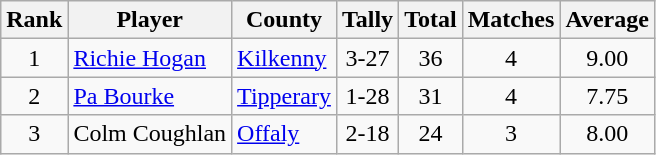<table class="wikitable">
<tr>
<th>Rank</th>
<th>Player</th>
<th>County</th>
<th>Tally</th>
<th>Total</th>
<th>Matches</th>
<th>Average</th>
</tr>
<tr>
<td rowspan=1 align=center>1</td>
<td><a href='#'>Richie Hogan</a></td>
<td><a href='#'>Kilkenny</a></td>
<td align=center>3-27</td>
<td align=center>36</td>
<td align=center>4</td>
<td align=center>9.00</td>
</tr>
<tr>
<td rowspan=1 align=center>2</td>
<td><a href='#'>Pa Bourke</a></td>
<td><a href='#'>Tipperary</a></td>
<td align=center>1-28</td>
<td align=center>31</td>
<td align=center>4</td>
<td align=center>7.75</td>
</tr>
<tr>
<td rowspan=1 align=center>3</td>
<td>Colm Coughlan</td>
<td><a href='#'>Offaly</a></td>
<td align=center>2-18</td>
<td align=center>24</td>
<td align=center>3</td>
<td align=center>8.00</td>
</tr>
</table>
